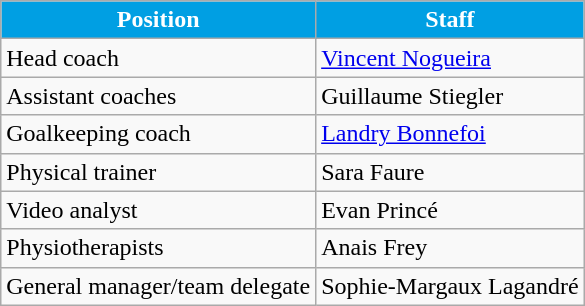<table class="wikitable">
<tr>
<th style="background:#009FE3; color:white;">Position</th>
<th style="background:#009FE3; color:white;">Staff</th>
</tr>
<tr>
<td>Head coach</td>
<td> <a href='#'>Vincent Nogueira</a></td>
</tr>
<tr>
<td>Assistant coaches</td>
<td> Guillaume Stiegler</td>
</tr>
<tr>
<td>Goalkeeping coach</td>
<td> <a href='#'>Landry Bonnefoi</a></td>
</tr>
<tr>
<td>Physical trainer</td>
<td> Sara Faure</td>
</tr>
<tr>
<td>Video analyst</td>
<td> Evan Princé</td>
</tr>
<tr>
<td>Physiotherapists</td>
<td> Anais Frey</td>
</tr>
<tr>
<td>General manager/team delegate</td>
<td> Sophie-Margaux Lagandré</td>
</tr>
</table>
